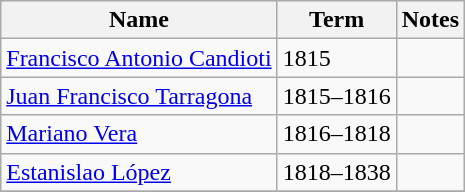<table class="wikitable">
<tr>
<th>Name</th>
<th>Term</th>
<th>Notes</th>
</tr>
<tr>
<td><a href='#'>Francisco Antonio Candioti</a></td>
<td>1815</td>
<td></td>
</tr>
<tr>
<td><a href='#'>Juan Francisco Tarragona</a></td>
<td>1815–1816</td>
<td></td>
</tr>
<tr>
<td><a href='#'>Mariano Vera</a></td>
<td>1816–1818</td>
<td></td>
</tr>
<tr>
<td><a href='#'>Estanislao López</a></td>
<td>1818–1838</td>
<td></td>
</tr>
<tr>
</tr>
</table>
